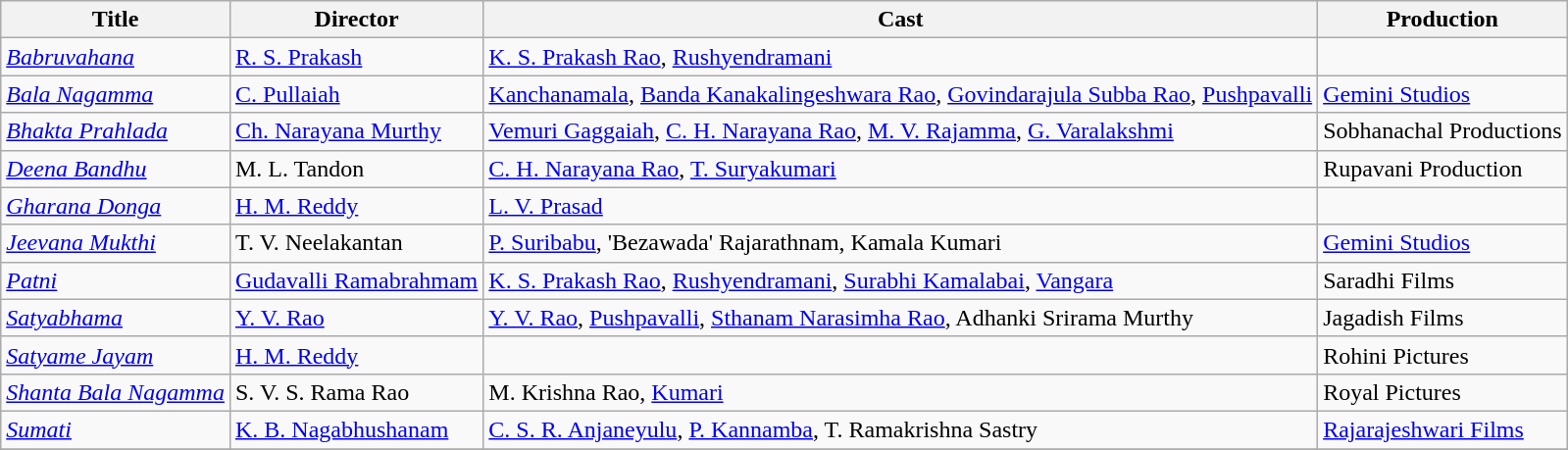<table class="wikitable">
<tr>
<th>Title</th>
<th>Director</th>
<th>Cast</th>
<th>Production</th>
</tr>
<tr>
<td><em><a href='#'>Babruvahana</a></em></td>
<td><a href='#'>R. S. Prakash</a></td>
<td><a href='#'>K. S. Prakash Rao</a>, <a href='#'>Rushyendramani</a></td>
<td></td>
</tr>
<tr>
<td><em><a href='#'>Bala Nagamma</a></em></td>
<td><a href='#'>C. Pullaiah</a></td>
<td><a href='#'>Kanchanamala</a>, <a href='#'>Banda Kanakalingeshwara Rao</a>, <a href='#'>Govindarajula Subba Rao</a>, <a href='#'>Pushpavalli</a></td>
<td><a href='#'>Gemini Studios</a></td>
</tr>
<tr>
<td><em><a href='#'>Bhakta Prahlada</a></em></td>
<td><a href='#'>Ch. Narayana Murthy</a></td>
<td><a href='#'>Vemuri Gaggaiah</a>, <a href='#'>C. H. Narayana Rao</a>, <a href='#'>M. V. Rajamma</a>, <a href='#'>G. Varalakshmi</a></td>
<td>Sobhanachal Productions</td>
</tr>
<tr>
<td><em><a href='#'>Deena Bandhu</a></em></td>
<td>M. L. Tandon</td>
<td><a href='#'>C. H. Narayana Rao</a>, <a href='#'>T. Suryakumari</a></td>
<td>Rupavani Production</td>
</tr>
<tr>
<td><em><a href='#'>Gharana Donga</a></em></td>
<td><a href='#'>H. M. Reddy</a></td>
<td><a href='#'>L. V. Prasad</a></td>
<td></td>
</tr>
<tr>
<td><em><a href='#'>Jeevana Mukthi</a></em></td>
<td>T. V. Neelakantan</td>
<td><a href='#'>P. Suribabu</a>, 'Bezawada' Rajarathnam, Kamala Kumari</td>
<td><a href='#'>Gemini Studios</a></td>
</tr>
<tr>
<td><em><a href='#'>Patni</a></em></td>
<td><a href='#'>Gudavalli Ramabrahmam</a></td>
<td><a href='#'>K. S. Prakash Rao</a>, <a href='#'>Rushyendramani</a>, <a href='#'>Surabhi Kamalabai</a>, <a href='#'>Vangara</a></td>
<td>Saradhi Films</td>
</tr>
<tr>
<td><em><a href='#'>Satyabhama</a></em></td>
<td><a href='#'>Y. V. Rao</a></td>
<td><a href='#'>Y. V. Rao</a>, <a href='#'>Pushpavalli</a>, <a href='#'>Sthanam Narasimha Rao</a>, Adhanki Srirama Murthy</td>
<td>Jagadish Films</td>
</tr>
<tr>
<td><em><a href='#'>Satyame Jayam</a></em></td>
<td><a href='#'>H. M. Reddy</a></td>
<td></td>
<td>Rohini Pictures</td>
</tr>
<tr>
<td><em><a href='#'>Shanta Bala Nagamma</a></em></td>
<td>S. V. S. Rama Rao</td>
<td>M. Krishna Rao, <a href='#'>Kumari</a></td>
<td>Royal Pictures</td>
</tr>
<tr>
<td><em><a href='#'>Sumati</a></em></td>
<td><a href='#'>K. B. Nagabhushanam</a></td>
<td><a href='#'>C. S. R. Anjaneyulu</a>, <a href='#'>P. Kannamba</a>, T. Ramakrishna Sastry</td>
<td><a href='#'>Rajarajeshwari Films</a></td>
</tr>
<tr>
</tr>
</table>
